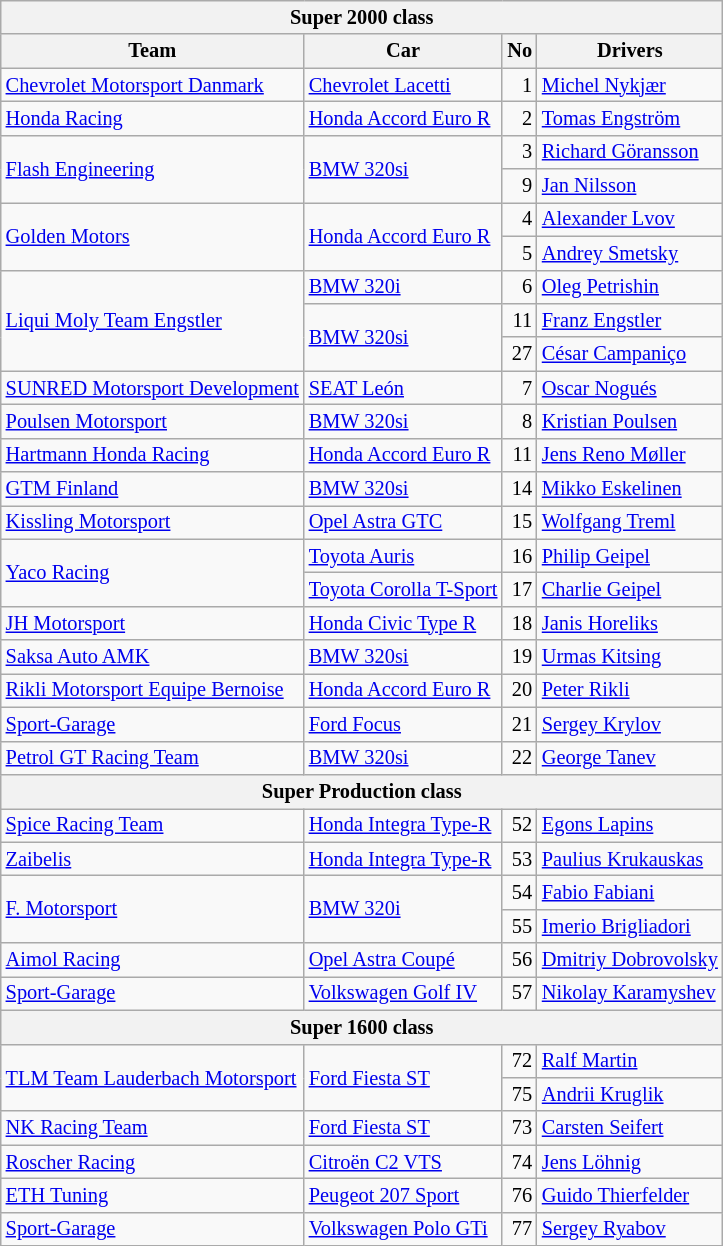<table class="wikitable" style="font-size: 85%;">
<tr>
<th colspan=6>Super 2000 class</th>
</tr>
<tr>
<th>Team</th>
<th>Car</th>
<th>No</th>
<th>Drivers</th>
</tr>
<tr>
<td> <a href='#'>Chevrolet Motorsport Danmark</a></td>
<td><a href='#'>Chevrolet Lacetti</a></td>
<td align=right>1</td>
<td> <a href='#'>Michel Nykjær</a></td>
</tr>
<tr>
<td> <a href='#'>Honda Racing</a></td>
<td><a href='#'>Honda Accord Euro R</a></td>
<td align=right>2</td>
<td> <a href='#'>Tomas Engström</a></td>
</tr>
<tr>
<td rowspan=2> <a href='#'>Flash Engineering</a></td>
<td rowspan=2><a href='#'>BMW 320si</a></td>
<td align=right>3</td>
<td> <a href='#'>Richard Göransson</a></td>
</tr>
<tr>
<td align=right>9</td>
<td> <a href='#'>Jan Nilsson</a></td>
</tr>
<tr>
<td rowspan=2> <a href='#'>Golden Motors</a></td>
<td rowspan=2><a href='#'>Honda Accord Euro R</a></td>
<td align=right>4</td>
<td> <a href='#'>Alexander Lvov</a></td>
</tr>
<tr>
<td align=right>5</td>
<td> <a href='#'>Andrey Smetsky</a></td>
</tr>
<tr>
<td rowspan=3> <a href='#'>Liqui Moly Team Engstler</a></td>
<td><a href='#'>BMW 320i</a></td>
<td align=right>6</td>
<td> <a href='#'>Oleg Petrishin</a></td>
</tr>
<tr>
<td rowspan=2><a href='#'>BMW 320si</a></td>
<td align=right>11</td>
<td> <a href='#'>Franz Engstler</a></td>
</tr>
<tr>
<td align=right>27</td>
<td> <a href='#'>César Campaniço</a></td>
</tr>
<tr>
<td> <a href='#'>SUNRED Motorsport Development</a></td>
<td><a href='#'>SEAT León</a></td>
<td align=right>7</td>
<td> <a href='#'>Oscar Nogués</a></td>
</tr>
<tr>
<td> <a href='#'>Poulsen Motorsport</a></td>
<td><a href='#'>BMW 320si</a></td>
<td align=right>8</td>
<td> <a href='#'>Kristian Poulsen</a></td>
</tr>
<tr>
<td> <a href='#'>Hartmann Honda Racing</a></td>
<td><a href='#'>Honda Accord Euro R</a></td>
<td align=right>11</td>
<td> <a href='#'>Jens Reno Møller</a></td>
</tr>
<tr>
<td> <a href='#'>GTM Finland</a></td>
<td><a href='#'>BMW 320si</a></td>
<td align=right>14</td>
<td> <a href='#'>Mikko Eskelinen</a></td>
</tr>
<tr>
<td> <a href='#'>Kissling Motorsport</a></td>
<td><a href='#'>Opel Astra GTC</a></td>
<td align=right>15</td>
<td> <a href='#'>Wolfgang Treml</a></td>
</tr>
<tr>
<td rowspan=2> <a href='#'>Yaco Racing</a></td>
<td><a href='#'>Toyota Auris</a></td>
<td align=right>16</td>
<td> <a href='#'>Philip Geipel</a></td>
</tr>
<tr>
<td><a href='#'>Toyota Corolla T-Sport</a></td>
<td align=right>17</td>
<td> <a href='#'>Charlie Geipel</a></td>
</tr>
<tr>
<td> <a href='#'>JH Motorsport</a></td>
<td><a href='#'>Honda Civic Type R</a></td>
<td align=right>18</td>
<td> <a href='#'>Janis Horeliks</a></td>
</tr>
<tr>
<td> <a href='#'>Saksa Auto AMK</a></td>
<td><a href='#'>BMW 320si</a></td>
<td align=right>19</td>
<td> <a href='#'>Urmas Kitsing</a></td>
</tr>
<tr>
<td> <a href='#'>Rikli Motorsport Equipe Bernoise</a></td>
<td><a href='#'>Honda Accord Euro R</a></td>
<td align=right>20</td>
<td> <a href='#'>Peter Rikli</a></td>
</tr>
<tr>
<td> <a href='#'>Sport-Garage</a></td>
<td><a href='#'>Ford Focus</a></td>
<td align=right>21</td>
<td> <a href='#'>Sergey Krylov</a></td>
</tr>
<tr>
<td> <a href='#'>Petrol GT Racing Team</a></td>
<td><a href='#'>BMW 320si</a></td>
<td align=right>22</td>
<td> <a href='#'>George Tanev</a></td>
</tr>
<tr>
<th colspan=6>Super Production class</th>
</tr>
<tr>
<td> <a href='#'>Spice Racing Team</a></td>
<td><a href='#'>Honda Integra Type-R</a></td>
<td align=right>52</td>
<td> <a href='#'>Egons Lapins</a></td>
</tr>
<tr>
<td> <a href='#'>Zaibelis</a></td>
<td><a href='#'>Honda Integra Type-R</a></td>
<td align=right>53</td>
<td> <a href='#'>Paulius Krukauskas</a></td>
</tr>
<tr>
<td rowspan=2> <a href='#'>F. Motorsport</a></td>
<td rowspan=2><a href='#'>BMW 320i</a></td>
<td align=right>54</td>
<td> <a href='#'>Fabio Fabiani</a></td>
</tr>
<tr>
<td align=right>55</td>
<td> <a href='#'>Imerio Brigliadori</a></td>
</tr>
<tr>
<td> <a href='#'>Aimol Racing</a></td>
<td><a href='#'>Opel Astra Coupé</a></td>
<td align=right>56</td>
<td> <a href='#'>Dmitriy Dobrovolsky</a></td>
</tr>
<tr>
<td> <a href='#'>Sport-Garage</a></td>
<td><a href='#'>Volkswagen Golf IV</a></td>
<td align=right>57</td>
<td> <a href='#'>Nikolay Karamyshev</a></td>
</tr>
<tr>
<th colspan=6>Super 1600 class</th>
</tr>
<tr>
<td rowspan=2> <a href='#'>TLM Team Lauderbach Motorsport</a></td>
<td rowspan=2><a href='#'>Ford Fiesta ST</a></td>
<td align=right>72</td>
<td> <a href='#'>Ralf Martin</a></td>
</tr>
<tr>
<td align=right>75</td>
<td> <a href='#'>Andrii Kruglik</a></td>
</tr>
<tr>
<td> <a href='#'>NK Racing Team</a></td>
<td><a href='#'>Ford Fiesta ST</a></td>
<td align=right>73</td>
<td> <a href='#'>Carsten Seifert</a></td>
</tr>
<tr>
<td> <a href='#'>Roscher Racing</a></td>
<td><a href='#'>Citroën C2 VTS</a></td>
<td align=right>74</td>
<td> <a href='#'>Jens Löhnig</a></td>
</tr>
<tr>
<td> <a href='#'>ETH Tuning</a></td>
<td><a href='#'>Peugeot 207 Sport</a></td>
<td align=right>76</td>
<td> <a href='#'>Guido Thierfelder</a></td>
</tr>
<tr>
<td> <a href='#'>Sport-Garage</a></td>
<td><a href='#'>Volkswagen Polo GTi</a></td>
<td align=right>77</td>
<td> <a href='#'>Sergey Ryabov</a></td>
</tr>
</table>
